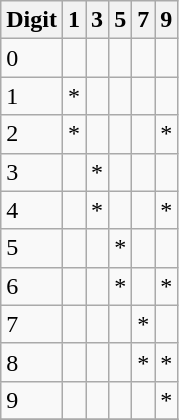<table class="wikitable">
<tr>
<th>Digit</th>
<th>1</th>
<th>3</th>
<th>5</th>
<th>7</th>
<th>9</th>
</tr>
<tr>
<td>0</td>
<td></td>
<td></td>
<td></td>
<td></td>
<td></td>
</tr>
<tr>
<td>1</td>
<td>*</td>
<td></td>
<td></td>
<td></td>
<td></td>
</tr>
<tr>
<td>2</td>
<td>*</td>
<td></td>
<td></td>
<td></td>
<td>*</td>
</tr>
<tr>
<td>3</td>
<td></td>
<td>*</td>
<td></td>
<td></td>
<td></td>
</tr>
<tr>
<td>4</td>
<td></td>
<td>*</td>
<td></td>
<td></td>
<td>*</td>
</tr>
<tr>
<td>5</td>
<td></td>
<td></td>
<td>*</td>
<td></td>
<td></td>
</tr>
<tr>
<td>6</td>
<td></td>
<td></td>
<td>*</td>
<td></td>
<td>*</td>
</tr>
<tr>
<td>7</td>
<td></td>
<td></td>
<td></td>
<td>*</td>
<td></td>
</tr>
<tr>
<td>8</td>
<td></td>
<td></td>
<td></td>
<td>*</td>
<td>*</td>
</tr>
<tr>
<td>9</td>
<td></td>
<td></td>
<td></td>
<td></td>
<td>*</td>
</tr>
<tr>
</tr>
</table>
